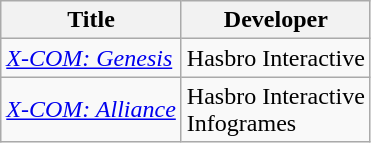<table class="wikitable">
<tr>
<th scope="col">Title</th>
<th scope="col">Developer</th>
</tr>
<tr>
<td><em><a href='#'>X-COM: Genesis</a></em></td>
<td>Hasbro Interactive</td>
</tr>
<tr>
<td><em><a href='#'>X-COM: Alliance</a></em></td>
<td>Hasbro Interactive<br>Infogrames</td>
</tr>
</table>
